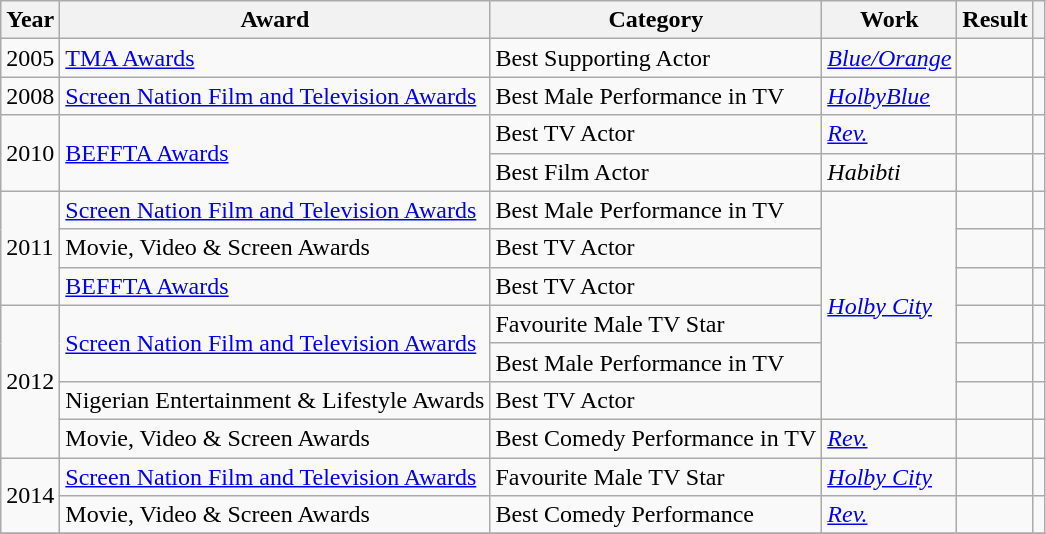<table class="wikitable sortable">
<tr>
<th>Year</th>
<th>Award</th>
<th>Category</th>
<th>Work</th>
<th>Result</th>
<th class="unsortable"></th>
</tr>
<tr>
<td>2005</td>
<td><a href='#'>TMA Awards</a></td>
<td>Best Supporting Actor</td>
<td><em><a href='#'>Blue/Orange</a></em></td>
<td></td>
<td style = "text-align: center;"></td>
</tr>
<tr>
<td>2008</td>
<td><a href='#'>Screen Nation Film and Television Awards</a></td>
<td>Best Male Performance in TV</td>
<td><em><a href='#'>HolbyBlue</a></em></td>
<td></td>
<td style = "text-align: center;"></td>
</tr>
<tr>
<td rowspan="2">2010</td>
<td rowspan="2"><a href='#'>BEFFTA Awards</a></td>
<td>Best TV Actor</td>
<td><em><a href='#'>Rev.</a></em></td>
<td></td>
<td style = "text-align: center;"></td>
</tr>
<tr>
<td>Best Film Actor</td>
<td><em>Habibti</em></td>
<td></td>
<td style = "text-align: center;"></td>
</tr>
<tr>
<td rowspan="3">2011</td>
<td><a href='#'>Screen Nation Film and Television Awards</a></td>
<td>Best Male Performance in TV</td>
<td rowspan="6"><em><a href='#'>Holby City</a></em></td>
<td></td>
<td style = "text-align: center;"></td>
</tr>
<tr>
<td>Movie, Video & Screen Awards</td>
<td>Best TV Actor</td>
<td></td>
<td style = "text-align: center;"></td>
</tr>
<tr>
<td><a href='#'>BEFFTA Awards</a></td>
<td>Best TV Actor</td>
<td></td>
<td style = "text-align: center;"></td>
</tr>
<tr>
<td rowspan="4">2012</td>
<td rowspan="2"><a href='#'>Screen Nation Film and Television Awards</a></td>
<td>Favourite Male TV Star</td>
<td></td>
<td style = "text-align: center;"></td>
</tr>
<tr>
<td>Best Male Performance in TV</td>
<td></td>
<td style = "text-align: center;"></td>
</tr>
<tr>
<td>Nigerian Entertainment & Lifestyle Awards</td>
<td>Best TV Actor</td>
<td></td>
<td style = "text-align: center;"></td>
</tr>
<tr>
<td>Movie, Video & Screen Awards</td>
<td>Best Comedy Performance in TV</td>
<td><em><a href='#'>Rev.</a></em></td>
<td></td>
<td style = "text-align: center;"></td>
</tr>
<tr>
<td rowspan="2">2014</td>
<td><a href='#'>Screen Nation Film and Television Awards</a></td>
<td>Favourite Male TV Star</td>
<td><em><a href='#'>Holby City</a></em></td>
<td></td>
<td style = "text-align: center;"></td>
</tr>
<tr>
<td>Movie, Video & Screen Awards</td>
<td>Best Comedy Performance</td>
<td><em><a href='#'>Rev.</a></em></td>
<td></td>
<td style = "text-align: center;"></td>
</tr>
<tr>
</tr>
</table>
